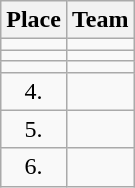<table class="wikitable">
<tr>
<th>Place</th>
<th>Team</th>
</tr>
<tr>
<td align="center"></td>
<td></td>
</tr>
<tr>
<td align="center"></td>
<td></td>
</tr>
<tr>
<td align="center"></td>
<td></td>
</tr>
<tr>
<td align="center">4.</td>
<td></td>
</tr>
<tr>
<td align="center">5.</td>
<td></td>
</tr>
<tr>
<td align="center">6.</td>
<td></td>
</tr>
</table>
